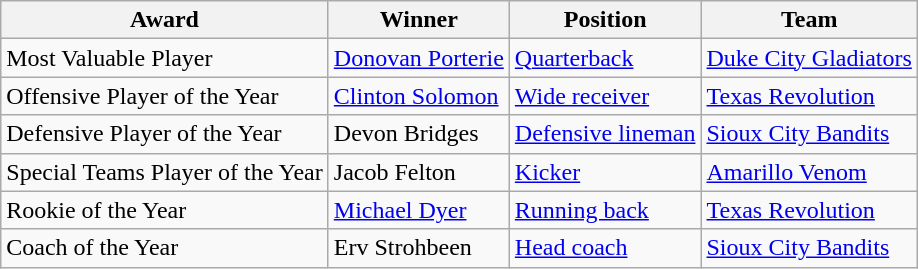<table class="wikitable">
<tr>
<th>Award</th>
<th>Winner</th>
<th>Position</th>
<th>Team</th>
</tr>
<tr>
<td>Most Valuable Player</td>
<td><a href='#'>Donovan Porterie</a></td>
<td><a href='#'>Quarterback</a></td>
<td><a href='#'>Duke City Gladiators</a></td>
</tr>
<tr>
<td>Offensive Player of the Year</td>
<td><a href='#'>Clinton Solomon</a></td>
<td><a href='#'>Wide receiver</a></td>
<td><a href='#'>Texas Revolution</a></td>
</tr>
<tr>
<td>Defensive Player of the Year</td>
<td>Devon Bridges</td>
<td><a href='#'>Defensive lineman</a></td>
<td><a href='#'>Sioux City Bandits</a></td>
</tr>
<tr>
<td>Special Teams Player of the Year</td>
<td>Jacob Felton</td>
<td><a href='#'>Kicker</a></td>
<td><a href='#'>Amarillo Venom</a></td>
</tr>
<tr>
<td>Rookie of the Year</td>
<td><a href='#'>Michael Dyer</a></td>
<td><a href='#'>Running back</a></td>
<td><a href='#'>Texas Revolution</a></td>
</tr>
<tr>
<td>Coach of the Year</td>
<td>Erv Strohbeen</td>
<td><a href='#'>Head coach</a></td>
<td><a href='#'>Sioux City Bandits</a></td>
</tr>
</table>
